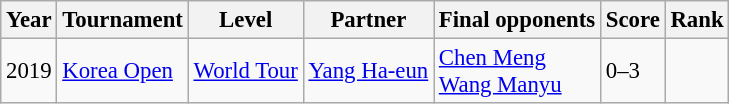<table class="sortable wikitable" style="font-size: 95%;">
<tr>
<th>Year</th>
<th>Tournament</th>
<th>Level</th>
<th>Partner</th>
<th>Final opponents</th>
<th>Score</th>
<th>Rank</th>
</tr>
<tr>
<td>2019</td>
<td><a href='#'>Korea Open</a></td>
<td><a href='#'>World Tour</a></td>
<td><a href='#'>Yang Ha-eun</a></td>
<td><a href='#'>Chen Meng</a><br><a href='#'>Wang Manyu</a></td>
<td>0–3</td>
<td></td>
</tr>
</table>
